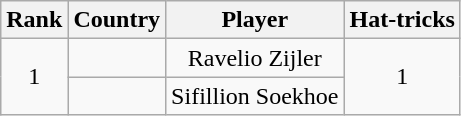<table class="wikitable" style="text-align:center;">
<tr>
<th>Rank</th>
<th>Country</th>
<th>Player</th>
<th>Hat-tricks</th>
</tr>
<tr>
<td rowspan=10>1</td>
<td></td>
<td>Ravelio Zijler</td>
<td rowspan=10>1</td>
</tr>
<tr>
<td></td>
<td>Sifillion Soekhoe</td>
</tr>
</table>
